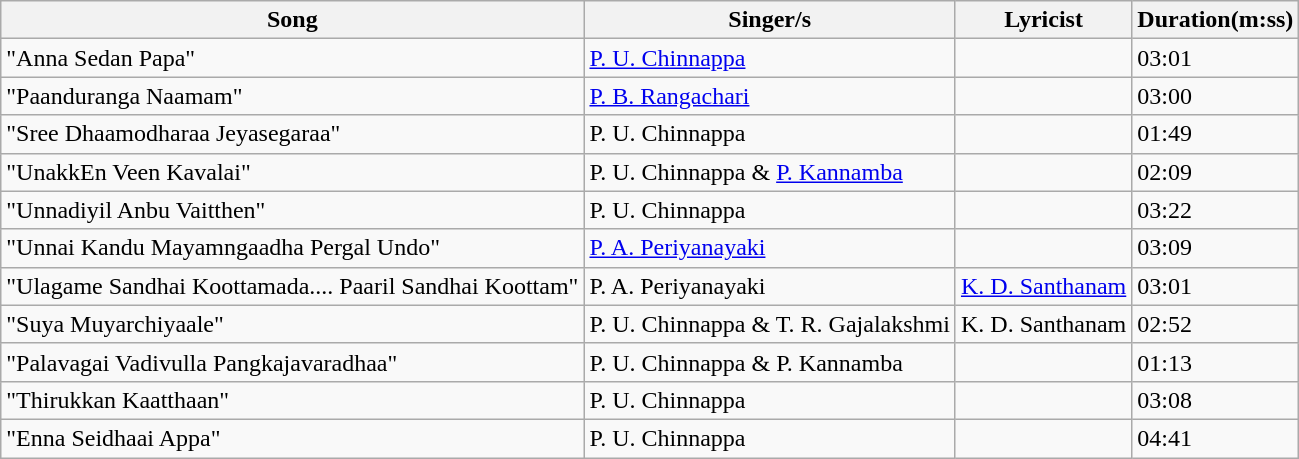<table class="wikitable">
<tr>
<th>Song</th>
<th>Singer/s</th>
<th>Lyricist</th>
<th>Duration(m:ss)</th>
</tr>
<tr>
<td>"Anna Sedan Papa"</td>
<td><a href='#'>P. U. Chinnappa</a></td>
<td></td>
<td>03:01</td>
</tr>
<tr>
<td>"Paanduranga Naamam"</td>
<td><a href='#'>P. B. Rangachari</a></td>
<td></td>
<td>03:00</td>
</tr>
<tr>
<td>"Sree Dhaamodharaa Jeyasegaraa"</td>
<td>P. U. Chinnappa</td>
<td></td>
<td>01:49</td>
</tr>
<tr>
<td>"UnakkEn Veen Kavalai"</td>
<td>P. U. Chinnappa & <a href='#'>P. Kannamba</a></td>
<td></td>
<td>02:09</td>
</tr>
<tr>
<td>"Unnadiyil Anbu Vaitthen"</td>
<td>P. U. Chinnappa</td>
<td></td>
<td>03:22</td>
</tr>
<tr>
<td>"Unnai Kandu Mayamngaadha Pergal Undo"</td>
<td><a href='#'>P. A. Periyanayaki</a></td>
<td></td>
<td>03:09</td>
</tr>
<tr>
<td>"Ulagame Sandhai Koottamada.... Paaril Sandhai Koottam"</td>
<td>P. A. Periyanayaki</td>
<td><a href='#'>K. D. Santhanam</a></td>
<td>03:01</td>
</tr>
<tr>
<td>"Suya Muyarchiyaale"</td>
<td>P. U. Chinnappa & T. R. Gajalakshmi</td>
<td>K. D. Santhanam</td>
<td>02:52</td>
</tr>
<tr>
<td>"Palavagai Vadivulla Pangkajavaradhaa"</td>
<td>P. U. Chinnappa & P. Kannamba</td>
<td></td>
<td>01:13</td>
</tr>
<tr>
<td>"Thirukkan Kaatthaan"</td>
<td>P. U. Chinnappa</td>
<td></td>
<td>03:08</td>
</tr>
<tr>
<td>"Enna Seidhaai Appa"</td>
<td>P. U. Chinnappa</td>
<td></td>
<td>04:41</td>
</tr>
</table>
